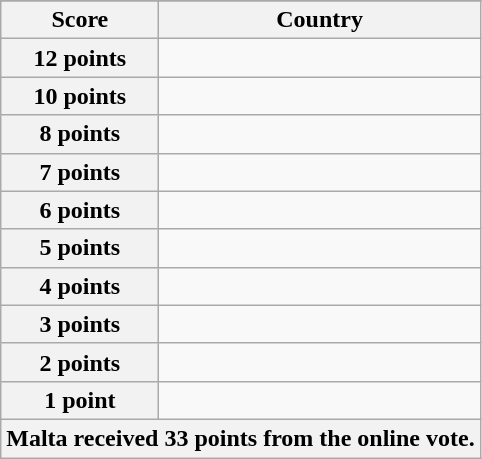<table class="wikitable">
<tr>
</tr>
<tr>
<th scope="col" width="33%">Score</th>
<th scope="col">Country</th>
</tr>
<tr>
<th scope="row">12 points</th>
<td></td>
</tr>
<tr>
<th scope="row">10 points</th>
<td></td>
</tr>
<tr>
<th scope="row">8 points</th>
<td></td>
</tr>
<tr>
<th scope="row">7 points</th>
<td></td>
</tr>
<tr>
<th scope="row">6 points</th>
<td></td>
</tr>
<tr>
<th scope="row">5 points</th>
<td></td>
</tr>
<tr>
<th scope="row">4 points</th>
<td></td>
</tr>
<tr>
<th scope="row">3 points</th>
<td></td>
</tr>
<tr>
<th scope="row">2 points</th>
<td></td>
</tr>
<tr>
<th scope="row">1 point</th>
<td></td>
</tr>
<tr>
<th colspan="2">Malta received 33 points from the online vote.</th>
</tr>
</table>
